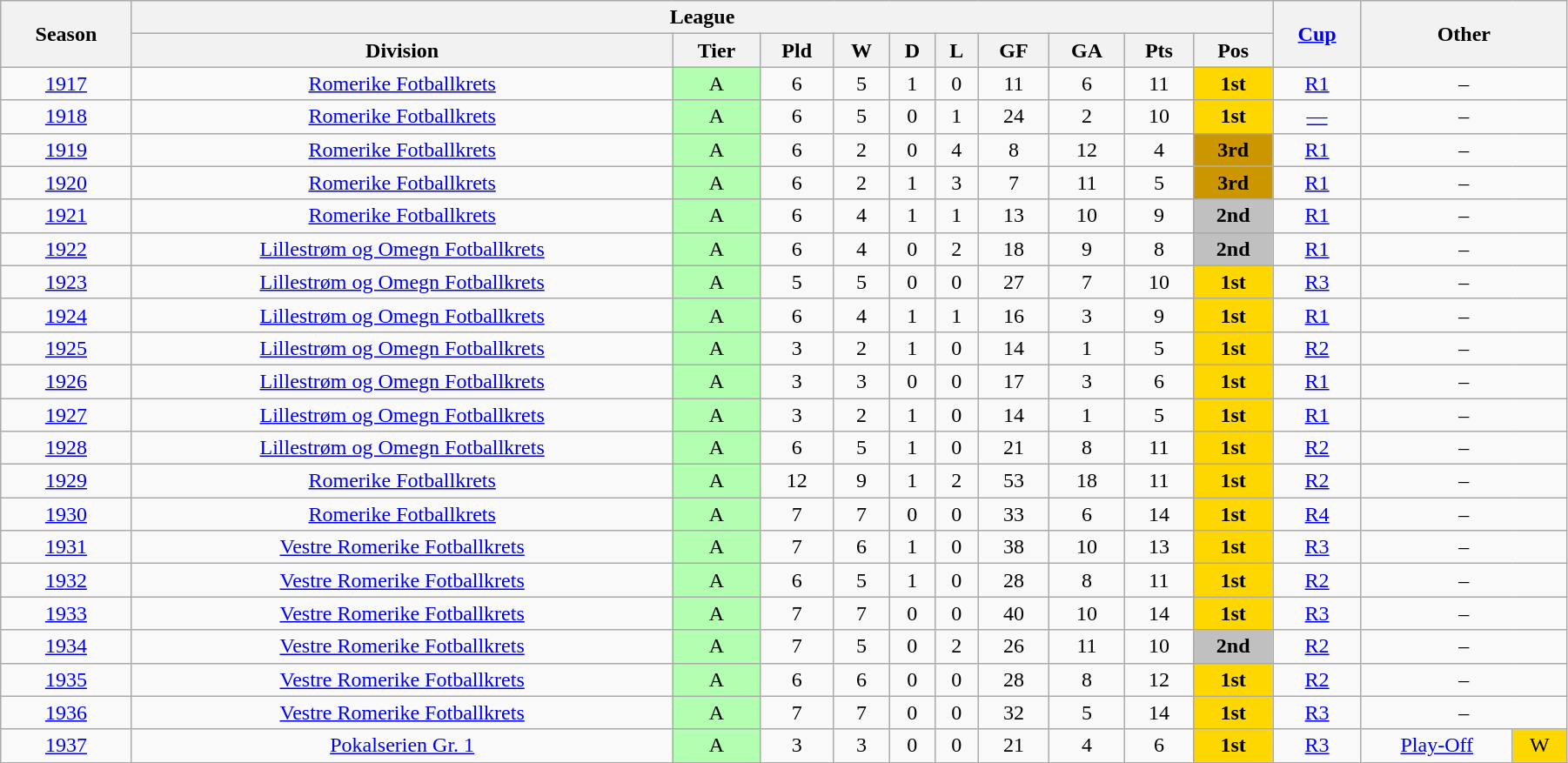<table class="wikitable" style="text-align: center" width="95%">
<tr>
<th rowspan=2>Season</th>
<th colspan="10">League</th>
<th rowspan="2"><a href='#'>Cup</a></th>
<th colspan="2" rowspan="2">Other</th>
</tr>
<tr>
<th>Division</th>
<th>Tier</th>
<th>Pld</th>
<th>W</th>
<th>D</th>
<th>L</th>
<th>GF</th>
<th>GA</th>
<th>Pts</th>
<th>Pos</th>
</tr>
<tr>
<td><a href='#'>1917</a></td>
<td><a href='#'>Romerike Fotballkrets</a></td>
<td bgcolor="#b2ffb2">A</td>
<td>6</td>
<td>5</td>
<td>1</td>
<td>0</td>
<td>11</td>
<td>6</td>
<td>11</td>
<td bgcolor=gold><strong>1st</strong></td>
<td><a href='#'>R1</a></td>
<td colspan="2">–</td>
</tr>
<tr>
<td><a href='#'>1918</a></td>
<td><a href='#'>Romerike Fotballkrets</a></td>
<td bgcolor="#b2ffb2">A</td>
<td>6</td>
<td>5</td>
<td>0</td>
<td>1</td>
<td>24</td>
<td>2</td>
<td>10</td>
<td bgcolor=gold><strong>1st</strong></td>
<td><a href='#'>—</a></td>
<td colspan="2">–</td>
</tr>
<tr>
<td><a href='#'>1919</a></td>
<td><a href='#'>Romerike Fotballkrets</a></td>
<td bgcolor="#b2ffb2">A</td>
<td>6</td>
<td>2</td>
<td>0</td>
<td>4</td>
<td>8</td>
<td>12</td>
<td>4</td>
<td bgcolor=cc9966"><strong>3rd</strong></td>
<td><a href='#'>R1</a></td>
<td colspan="2">–</td>
</tr>
<tr>
<td><a href='#'>1920</a></td>
<td><a href='#'>Romerike Fotballkrets</a></td>
<td bgcolor="#b2ffb2">A</td>
<td>6</td>
<td>2</td>
<td>1</td>
<td>3</td>
<td>7</td>
<td>11</td>
<td>5</td>
<td bgcolor=cc9966"><strong>3rd</strong></td>
<td><a href='#'>R1</a></td>
<td colspan="2">–</td>
</tr>
<tr>
<td><a href='#'>1921</a></td>
<td><a href='#'>Romerike Fotballkrets</a></td>
<td bgcolor="#b2ffb2">A</td>
<td>6</td>
<td>4</td>
<td>1</td>
<td>1</td>
<td>13</td>
<td>10</td>
<td>9</td>
<td bgcolor="silver"><strong>2nd</strong></td>
<td><a href='#'>R1</a></td>
<td colspan="2">–</td>
</tr>
<tr>
<td><a href='#'>1922</a></td>
<td><a href='#'>Lillestrøm og Omegn Fotballkrets</a></td>
<td bgcolor="#b2ffb2">A</td>
<td>6</td>
<td>4</td>
<td>0</td>
<td>2</td>
<td>18</td>
<td>9</td>
<td>8</td>
<td bgcolor="silver"><strong>2nd</strong></td>
<td><a href='#'>R1</a></td>
<td colspan="2">–</td>
</tr>
<tr>
<td><a href='#'>1923</a></td>
<td><a href='#'>Lillestrøm og Omegn Fotballkrets</a></td>
<td bgcolor="#b2ffb2">A</td>
<td>5</td>
<td>5</td>
<td>0</td>
<td>0</td>
<td>27</td>
<td>7</td>
<td>10</td>
<td bgcolor="gold"><strong>1st</strong></td>
<td><a href='#'>R3</a></td>
<td colspan="2">–</td>
</tr>
<tr>
<td><a href='#'>1924</a></td>
<td><a href='#'>Lillestrøm og Omegn Fotballkrets</a></td>
<td bgcolor="#b2ffb2">A</td>
<td>6</td>
<td>4</td>
<td>1</td>
<td>1</td>
<td>16</td>
<td>3</td>
<td>9</td>
<td bgcolor="gold"><strong>1st</strong></td>
<td><a href='#'>R1</a></td>
<td colspan="2">–</td>
</tr>
<tr>
<td><a href='#'>1925</a></td>
<td><a href='#'>Lillestrøm og Omegn Fotballkrets</a></td>
<td bgcolor="#b2ffb2">A</td>
<td>3</td>
<td>2</td>
<td>1</td>
<td>0</td>
<td>14</td>
<td>1</td>
<td>5</td>
<td bgcolor="gold"><strong>1st</strong></td>
<td><a href='#'>R2</a></td>
<td colspan="2">–</td>
</tr>
<tr>
<td><a href='#'>1926</a></td>
<td><a href='#'>Lillestrøm og Omegn Fotballkrets</a></td>
<td bgcolor="#b2ffb2">A</td>
<td>3</td>
<td>3</td>
<td>0</td>
<td>0</td>
<td>17</td>
<td>3</td>
<td>6</td>
<td bgcolor="gold"><strong>1st</strong></td>
<td><a href='#'>R1</a></td>
<td colspan="2">–</td>
</tr>
<tr>
<td><a href='#'>1927</a></td>
<td><a href='#'>Lillestrøm og Omegn Fotballkrets</a></td>
<td bgcolor="#b2ffb2">A</td>
<td>3</td>
<td>2</td>
<td>1</td>
<td>0</td>
<td>14</td>
<td>1</td>
<td>5</td>
<td bgcolor="gold"><strong>1st</strong></td>
<td><a href='#'>R1</a></td>
<td colspan="2">–</td>
</tr>
<tr>
<td><a href='#'>1928</a></td>
<td><a href='#'>Lillestrøm og Omegn Fotballkrets</a></td>
<td bgcolor="#b2ffb2">A</td>
<td>6</td>
<td>5</td>
<td>1</td>
<td>0</td>
<td>21</td>
<td>8</td>
<td>11</td>
<td bgcolor="gold"><strong>1st</strong></td>
<td><a href='#'>R2</a></td>
<td colspan="2">–</td>
</tr>
<tr>
<td><a href='#'>1929</a></td>
<td><a href='#'>Romerike Fotballkrets</a></td>
<td bgcolor="#b2ffb2">A</td>
<td>12</td>
<td>9</td>
<td>1</td>
<td>2</td>
<td>53</td>
<td>18</td>
<td>11</td>
<td bgcolor="gold"><strong>1st</strong></td>
<td><a href='#'>R2</a></td>
<td colspan="2">–</td>
</tr>
<tr>
<td><a href='#'>1930</a></td>
<td><a href='#'>Romerike Fotballkrets</a></td>
<td bgcolor="#b2ffb2">A</td>
<td>7</td>
<td>7</td>
<td>0</td>
<td>0</td>
<td>33</td>
<td>6</td>
<td>14</td>
<td bgcolor="gold"><strong>1st</strong></td>
<td><a href='#'>R4</a></td>
<td colspan="2">–</td>
</tr>
<tr>
<td><a href='#'>1931</a></td>
<td><a href='#'>Vestre Romerike Fotballkrets</a></td>
<td bgcolor="#b2ffb2">A</td>
<td>7</td>
<td>6</td>
<td>1</td>
<td>0</td>
<td>38</td>
<td>10</td>
<td>13</td>
<td bgcolor="gold"><strong>1st</strong></td>
<td><a href='#'>R3</a></td>
<td colspan="2">–</td>
</tr>
<tr>
<td><a href='#'>1932</a></td>
<td><a href='#'>Vestre Romerike Fotballkrets</a></td>
<td bgcolor="#b2ffb2">A</td>
<td>6</td>
<td>5</td>
<td>1</td>
<td>0</td>
<td>28</td>
<td>8</td>
<td>11</td>
<td bgcolor="gold"><strong>1st</strong></td>
<td><a href='#'>R2</a></td>
<td colspan="2">–</td>
</tr>
<tr>
<td><a href='#'>1933</a></td>
<td><a href='#'>Vestre Romerike Fotballkrets</a></td>
<td bgcolor="#b2ffb2">A</td>
<td>7</td>
<td>7</td>
<td>0</td>
<td>0</td>
<td>40</td>
<td>10</td>
<td>14</td>
<td bgcolor="gold"><strong>1st</strong></td>
<td><a href='#'>R3</a></td>
<td colspan="2">–</td>
</tr>
<tr>
<td><a href='#'>1934</a></td>
<td><a href='#'>Vestre Romerike Fotballkrets</a></td>
<td bgcolor="#b2ffb2">A</td>
<td>7</td>
<td>5</td>
<td>0</td>
<td>2</td>
<td>26</td>
<td>11</td>
<td>10</td>
<td bgcolor=silver><strong>2nd</strong></td>
<td><a href='#'>R2</a></td>
<td colspan="2">–</td>
</tr>
<tr>
<td><a href='#'>1935</a></td>
<td><a href='#'>Vestre Romerike Fotballkrets</a></td>
<td bgcolor="#b2ffb2">A</td>
<td>6</td>
<td>6</td>
<td>0</td>
<td>0</td>
<td>28</td>
<td>8</td>
<td>12</td>
<td bgcolor="gold"><strong>1st</strong></td>
<td><a href='#'>R2</a></td>
<td colspan="2">–</td>
</tr>
<tr>
<td><a href='#'>1936</a></td>
<td><a href='#'>Vestre Romerike Fotballkrets</a></td>
<td bgcolor="#b2ffb2">A</td>
<td>7</td>
<td>7</td>
<td>0</td>
<td>0</td>
<td>32</td>
<td>5</td>
<td>14</td>
<td bgcolor="gold"><strong>1st</strong></td>
<td><a href='#'>R3</a></td>
<td colspan="2">–</td>
</tr>
<tr>
<td><a href='#'>1937</a></td>
<td><a href='#'>Pokalserien Gr. 1</a></td>
<td bgcolor="#b2ffb2">A</td>
<td>3</td>
<td>3</td>
<td>0</td>
<td>0</td>
<td>21</td>
<td>4</td>
<td>6</td>
<td bgcolor="gold"><strong>1st</strong></td>
<td><a href='#'>R3</a></td>
<td><a href='#'>Play-Off</a></td>
<td bgcolor="gold">W</td>
</tr>
<tr>
</tr>
</table>
